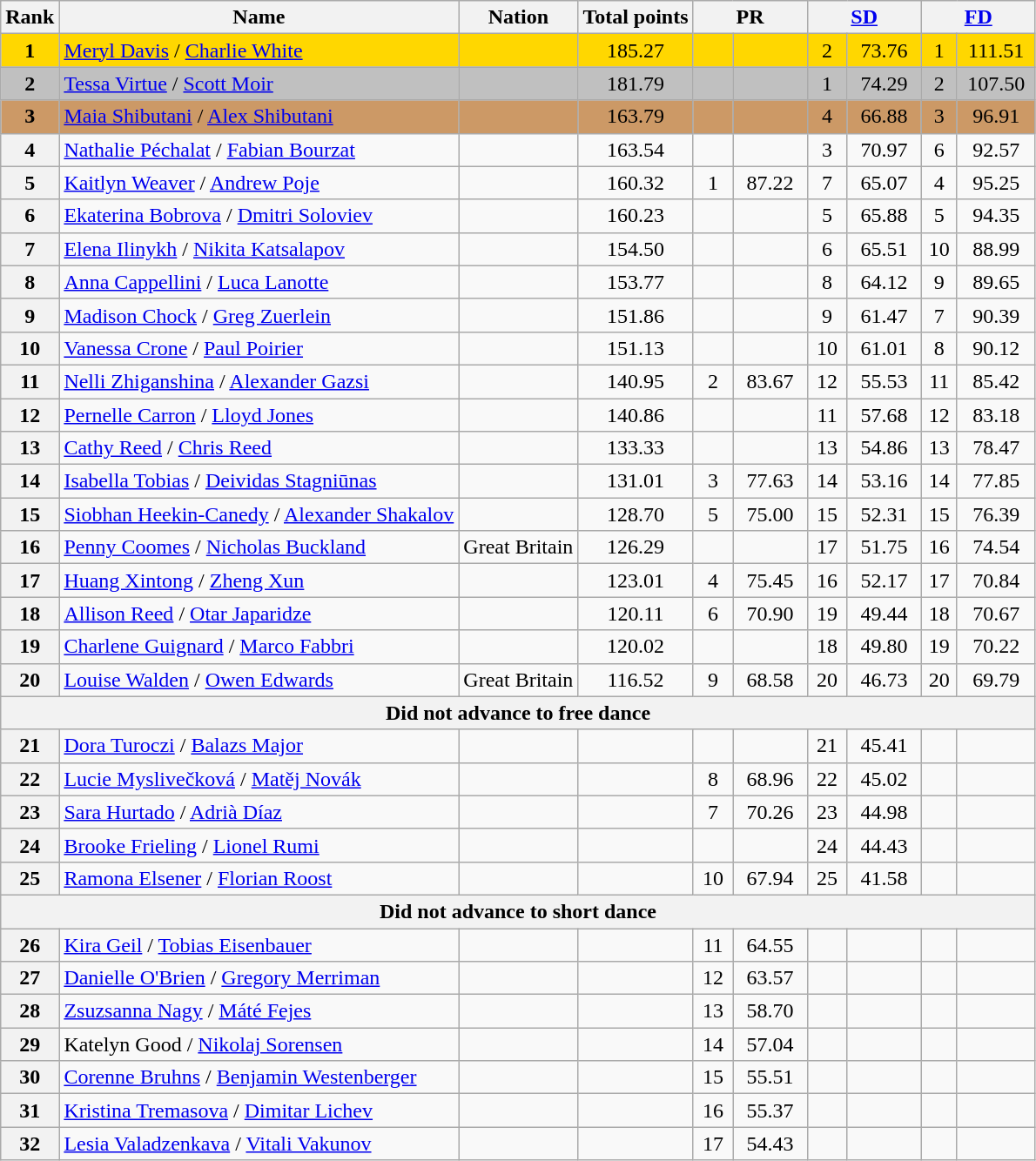<table class="wikitable sortable">
<tr>
<th>Rank</th>
<th>Name</th>
<th>Nation</th>
<th>Total points</th>
<th colspan="2" width="80px">PR</th>
<th colspan="2" width="80px"><a href='#'>SD</a></th>
<th colspan="2" width="80px"><a href='#'>FD</a></th>
</tr>
<tr bgcolor="gold">
<td align="center"><strong>1</strong></td>
<td><a href='#'>Meryl Davis</a> / <a href='#'>Charlie White</a></td>
<td></td>
<td align="center">185.27</td>
<td></td>
<td></td>
<td align="center">2</td>
<td align="center">73.76</td>
<td align="center">1</td>
<td align="center">111.51</td>
</tr>
<tr bgcolor="silver">
<td align="center"><strong>2</strong></td>
<td><a href='#'>Tessa Virtue</a> / <a href='#'>Scott Moir</a></td>
<td></td>
<td align="center">181.79</td>
<td></td>
<td></td>
<td align="center">1</td>
<td align="center">74.29</td>
<td align="center">2</td>
<td align="center">107.50</td>
</tr>
<tr bgcolor="cc9966">
<td align="center"><strong>3</strong></td>
<td><a href='#'>Maia Shibutani</a> / <a href='#'>Alex Shibutani</a></td>
<td></td>
<td align="center">163.79</td>
<td></td>
<td></td>
<td align="center">4</td>
<td align="center">66.88</td>
<td align="center">3</td>
<td align="center">96.91</td>
</tr>
<tr>
<th>4</th>
<td><a href='#'>Nathalie Péchalat</a> / <a href='#'>Fabian Bourzat</a></td>
<td></td>
<td align="center">163.54</td>
<td></td>
<td></td>
<td align="center">3</td>
<td align="center">70.97</td>
<td align="center">6</td>
<td align="center">92.57</td>
</tr>
<tr>
<th>5</th>
<td><a href='#'>Kaitlyn Weaver</a> / <a href='#'>Andrew Poje</a></td>
<td></td>
<td align="center">160.32</td>
<td align="center">1</td>
<td align="center">87.22</td>
<td align="center">7</td>
<td align="center">65.07</td>
<td align="center">4</td>
<td align="center">95.25</td>
</tr>
<tr>
<th>6</th>
<td><a href='#'>Ekaterina Bobrova</a> / <a href='#'>Dmitri Soloviev</a></td>
<td></td>
<td align="center">160.23</td>
<td></td>
<td></td>
<td align="center">5</td>
<td align="center">65.88</td>
<td align="center">5</td>
<td align="center">94.35</td>
</tr>
<tr>
<th>7</th>
<td><a href='#'>Elena Ilinykh</a> / <a href='#'>Nikita Katsalapov</a></td>
<td></td>
<td align="center">154.50</td>
<td></td>
<td></td>
<td align="center">6</td>
<td align="center">65.51</td>
<td align="center">10</td>
<td align="center">88.99</td>
</tr>
<tr>
<th>8</th>
<td><a href='#'>Anna Cappellini</a> / <a href='#'>Luca Lanotte</a></td>
<td></td>
<td align="center">153.77</td>
<td></td>
<td></td>
<td align="center">8</td>
<td align="center">64.12</td>
<td align="center">9</td>
<td align="center">89.65</td>
</tr>
<tr>
<th>9</th>
<td><a href='#'>Madison Chock</a> / <a href='#'>Greg Zuerlein</a></td>
<td></td>
<td align="center">151.86</td>
<td></td>
<td></td>
<td align="center">9</td>
<td align="center">61.47</td>
<td align="center">7</td>
<td align="center">90.39</td>
</tr>
<tr>
<th>10</th>
<td><a href='#'>Vanessa Crone</a> / <a href='#'>Paul Poirier</a></td>
<td></td>
<td align="center">151.13</td>
<td></td>
<td></td>
<td align="center">10</td>
<td align="center">61.01</td>
<td align="center">8</td>
<td align="center">90.12</td>
</tr>
<tr>
<th>11</th>
<td><a href='#'>Nelli Zhiganshina</a> / <a href='#'>Alexander Gazsi</a></td>
<td></td>
<td align="center">140.95</td>
<td align="center">2</td>
<td align="center">83.67</td>
<td align="center">12</td>
<td align="center">55.53</td>
<td align="center">11</td>
<td align="center">85.42</td>
</tr>
<tr>
<th>12</th>
<td><a href='#'>Pernelle Carron</a> / <a href='#'>Lloyd Jones</a></td>
<td></td>
<td align="center">140.86</td>
<td></td>
<td></td>
<td align="center">11</td>
<td align="center">57.68</td>
<td align="center">12</td>
<td align="center">83.18</td>
</tr>
<tr>
<th>13</th>
<td><a href='#'>Cathy Reed</a> / <a href='#'>Chris Reed</a></td>
<td></td>
<td align="center">133.33</td>
<td></td>
<td></td>
<td align="center">13</td>
<td align="center">54.86</td>
<td align="center">13</td>
<td align="center">78.47</td>
</tr>
<tr>
<th>14</th>
<td><a href='#'>Isabella Tobias</a> / <a href='#'>Deividas Stagniūnas</a></td>
<td></td>
<td align="center">131.01</td>
<td align="center">3</td>
<td align="center">77.63</td>
<td align="center">14</td>
<td align="center">53.16</td>
<td align="center">14</td>
<td align="center">77.85</td>
</tr>
<tr>
<th>15</th>
<td><a href='#'>Siobhan Heekin-Canedy</a> / <a href='#'>Alexander Shakalov</a></td>
<td></td>
<td align="center">128.70</td>
<td align="center">5</td>
<td align="center">75.00</td>
<td align="center">15</td>
<td align="center">52.31</td>
<td align="center">15</td>
<td align="center">76.39</td>
</tr>
<tr>
<th>16</th>
<td><a href='#'>Penny Coomes</a> / <a href='#'>Nicholas Buckland</a></td>
<td> Great Britain</td>
<td align="center">126.29</td>
<td></td>
<td></td>
<td align="center">17</td>
<td align="center">51.75</td>
<td align="center">16</td>
<td align="center">74.54</td>
</tr>
<tr>
<th>17</th>
<td><a href='#'>Huang Xintong</a> / <a href='#'>Zheng Xun</a></td>
<td></td>
<td align="center">123.01</td>
<td align="center">4</td>
<td align="center">75.45</td>
<td align="center">16</td>
<td align="center">52.17</td>
<td align="center">17</td>
<td align="center">70.84</td>
</tr>
<tr>
<th>18</th>
<td><a href='#'>Allison Reed</a> / <a href='#'>Otar Japaridze</a></td>
<td></td>
<td align="center">120.11</td>
<td align="center">6</td>
<td align="center">70.90</td>
<td align="center">19</td>
<td align="center">49.44</td>
<td align="center">18</td>
<td align="center">70.67</td>
</tr>
<tr>
<th>19</th>
<td><a href='#'>Charlene Guignard</a> / <a href='#'>Marco Fabbri</a></td>
<td></td>
<td align="center">120.02</td>
<td></td>
<td></td>
<td align="center">18</td>
<td align="center">49.80</td>
<td align="center">19</td>
<td align="center">70.22</td>
</tr>
<tr>
<th>20</th>
<td><a href='#'>Louise Walden</a> / <a href='#'>Owen Edwards</a></td>
<td> Great Britain</td>
<td align="center">116.52</td>
<td align="center">9</td>
<td align="center">68.58</td>
<td align="center">20</td>
<td align="center">46.73</td>
<td align="center">20</td>
<td align="center">69.79</td>
</tr>
<tr>
<th colspan="10">Did not advance to free dance</th>
</tr>
<tr>
<th>21</th>
<td><a href='#'>Dora Turoczi</a> / <a href='#'>Balazs Major</a></td>
<td></td>
<td></td>
<td></td>
<td></td>
<td align="center">21</td>
<td align="center">45.41</td>
<td></td>
<td></td>
</tr>
<tr>
<th>22</th>
<td><a href='#'>Lucie Myslivečková</a> / <a href='#'>Matěj Novák</a></td>
<td></td>
<td></td>
<td align="center">8</td>
<td align="center">68.96</td>
<td align="center">22</td>
<td align="center">45.02</td>
<td></td>
<td></td>
</tr>
<tr>
<th>23</th>
<td><a href='#'>Sara Hurtado</a> / <a href='#'>Adrià Díaz</a></td>
<td></td>
<td></td>
<td align="center">7</td>
<td align="center">70.26</td>
<td align="center">23</td>
<td align="center">44.98</td>
<td></td>
<td></td>
</tr>
<tr>
<th>24</th>
<td><a href='#'>Brooke Frieling</a> / <a href='#'>Lionel Rumi</a></td>
<td></td>
<td></td>
<td></td>
<td></td>
<td align="center">24</td>
<td align="center">44.43</td>
<td></td>
<td></td>
</tr>
<tr>
<th>25</th>
<td><a href='#'>Ramona Elsener</a> / <a href='#'>Florian Roost</a></td>
<td></td>
<td></td>
<td align="center">10</td>
<td align="center">67.94</td>
<td align="center">25</td>
<td align="center">41.58</td>
<td></td>
<td></td>
</tr>
<tr>
<th colspan="10">Did not advance to short dance</th>
</tr>
<tr>
<th>26</th>
<td><a href='#'>Kira Geil</a> / <a href='#'>Tobias Eisenbauer</a></td>
<td></td>
<td></td>
<td align="center">11</td>
<td align="center">64.55</td>
<td></td>
<td></td>
<td></td>
<td></td>
</tr>
<tr>
<th>27</th>
<td><a href='#'>Danielle O'Brien</a> / <a href='#'>Gregory Merriman</a></td>
<td></td>
<td></td>
<td align="center">12</td>
<td align="center">63.57</td>
<td></td>
<td></td>
<td></td>
<td></td>
</tr>
<tr>
<th>28</th>
<td><a href='#'>Zsuzsanna Nagy</a> / <a href='#'>Máté Fejes</a></td>
<td></td>
<td></td>
<td align="center">13</td>
<td align="center">58.70</td>
<td></td>
<td></td>
<td></td>
<td></td>
</tr>
<tr>
<th>29</th>
<td>Katelyn Good / <a href='#'>Nikolaj Sorensen</a></td>
<td></td>
<td></td>
<td align="center">14</td>
<td align="center">57.04</td>
<td></td>
<td></td>
<td></td>
<td></td>
</tr>
<tr>
<th>30</th>
<td><a href='#'>Corenne Bruhns</a> / <a href='#'>Benjamin Westenberger</a></td>
<td></td>
<td></td>
<td align="center">15</td>
<td align="center">55.51</td>
<td></td>
<td></td>
<td></td>
<td></td>
</tr>
<tr>
<th>31</th>
<td><a href='#'>Kristina Tremasova</a> / <a href='#'>Dimitar Lichev</a></td>
<td></td>
<td></td>
<td align="center">16</td>
<td align="center">55.37</td>
<td></td>
<td></td>
<td></td>
<td></td>
</tr>
<tr>
<th>32</th>
<td><a href='#'>Lesia Valadzenkava</a> / <a href='#'>Vitali Vakunov</a></td>
<td></td>
<td></td>
<td align="center">17</td>
<td align="center">54.43</td>
<td></td>
<td></td>
<td></td>
<td></td>
</tr>
</table>
